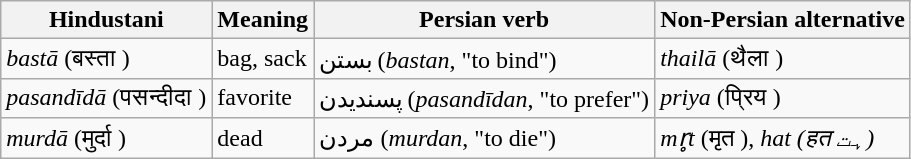<table class="wikitable">
<tr>
<th>Hindustani</th>
<th>Meaning</th>
<th>Persian verb</th>
<th>Non-Persian alternative</th>
</tr>
<tr>
<td><em>bastā</em> (बस्ता )</td>
<td>bag, sack</td>
<td>بستن (<em>bastan</em>, "to bind")</td>
<td><em>thailā</em> (थैला )</td>
</tr>
<tr>
<td><em>pasandīdā</em> (पसन्दीदा )</td>
<td>favorite</td>
<td>پسندیدن (<em>pasandīdan</em>, "to prefer")</td>
<td><em>priya</em> (प्रिय )</td>
</tr>
<tr>
<td><em>murdā</em> (मुर्दा )</td>
<td>dead</td>
<td>مردن (<em>murdan</em>, "to die")</td>
<td><em>mr̥t</em> (मृत ), <em>hat (हत ہت)</em></td>
</tr>
</table>
